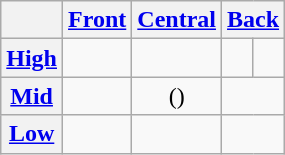<table class="wikitable" style="text-align:center">
<tr>
<th></th>
<th><a href='#'>Front</a></th>
<th><a href='#'>Central</a></th>
<th colspan="2"><a href='#'>Back</a></th>
</tr>
<tr>
<th><a href='#'>High</a></th>
<td align="center"></td>
<td></td>
<td></td>
<td></td>
</tr>
<tr>
<th><a href='#'>Mid</a></th>
<td> </td>
<td>()</td>
<td colspan="2"> </td>
</tr>
<tr>
<th><a href='#'>Low</a></th>
<td></td>
<td> </td>
<td colspan="2"></td>
</tr>
</table>
